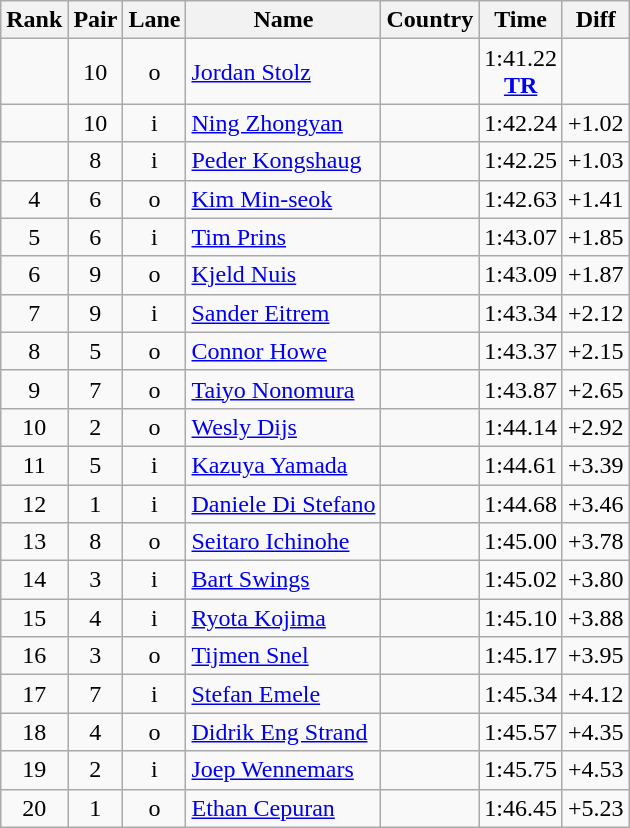<table class="wikitable sortable" style="text-align:center">
<tr>
<th>Rank</th>
<th>Pair</th>
<th>Lane</th>
<th>Name</th>
<th>Country</th>
<th>Time</th>
<th>Diff</th>
</tr>
<tr>
<td></td>
<td>10</td>
<td>o</td>
<td align=left><a href='#'>Jordan Stolz</a></td>
<td align=left></td>
<td>1:41.22<br><strong><a href='#'>TR</a></strong></td>
<td></td>
</tr>
<tr>
<td></td>
<td>10</td>
<td>i</td>
<td align=left><a href='#'>Ning Zhongyan</a></td>
<td align=left></td>
<td>1:42.24</td>
<td>+1.02</td>
</tr>
<tr>
<td></td>
<td>8</td>
<td>i</td>
<td align=left><a href='#'>Peder Kongshaug</a></td>
<td align=left></td>
<td>1:42.25</td>
<td>+1.03</td>
</tr>
<tr>
<td>4</td>
<td>6</td>
<td>o</td>
<td align=left><a href='#'>Kim Min-seok</a></td>
<td align=left></td>
<td>1:42.63</td>
<td>+1.41</td>
</tr>
<tr>
<td>5</td>
<td>6</td>
<td>i</td>
<td align=left><a href='#'>Tim Prins</a></td>
<td align=left></td>
<td>1:43.07</td>
<td>+1.85</td>
</tr>
<tr>
<td>6</td>
<td>9</td>
<td>o</td>
<td align=left><a href='#'>Kjeld Nuis</a></td>
<td align=left></td>
<td>1:43.09</td>
<td>+1.87</td>
</tr>
<tr>
<td>7</td>
<td>9</td>
<td>i</td>
<td align=left><a href='#'>Sander Eitrem</a></td>
<td align=left></td>
<td>1:43.34</td>
<td>+2.12</td>
</tr>
<tr>
<td>8</td>
<td>5</td>
<td>o</td>
<td align=left><a href='#'>Connor Howe</a></td>
<td align=left></td>
<td>1:43.37</td>
<td>+2.15</td>
</tr>
<tr>
<td>9</td>
<td>7</td>
<td>o</td>
<td align=left><a href='#'>Taiyo Nonomura</a></td>
<td align=left></td>
<td>1:43.87</td>
<td>+2.65</td>
</tr>
<tr>
<td>10</td>
<td>2</td>
<td>o</td>
<td align=left><a href='#'>Wesly Dijs</a></td>
<td align=left></td>
<td>1:44.14</td>
<td>+2.92</td>
</tr>
<tr>
<td>11</td>
<td>5</td>
<td>i</td>
<td align=left><a href='#'>Kazuya Yamada</a></td>
<td align=left></td>
<td>1:44.61</td>
<td>+3.39</td>
</tr>
<tr>
<td>12</td>
<td>1</td>
<td>i</td>
<td align=left><a href='#'>Daniele Di Stefano</a></td>
<td align=left></td>
<td>1:44.68</td>
<td>+3.46</td>
</tr>
<tr>
<td>13</td>
<td>8</td>
<td>o</td>
<td align=left><a href='#'>Seitaro Ichinohe</a></td>
<td align=left></td>
<td>1:45.00</td>
<td>+3.78</td>
</tr>
<tr>
<td>14</td>
<td>3</td>
<td>i</td>
<td align=left><a href='#'>Bart Swings</a></td>
<td align=left></td>
<td>1:45.02</td>
<td>+3.80</td>
</tr>
<tr>
<td>15</td>
<td>4</td>
<td>i</td>
<td align=left><a href='#'>Ryota Kojima</a></td>
<td align=left></td>
<td>1:45.10</td>
<td>+3.88</td>
</tr>
<tr>
<td>16</td>
<td>3</td>
<td>o</td>
<td align=left><a href='#'>Tijmen Snel</a></td>
<td align=left></td>
<td>1:45.17</td>
<td>+3.95</td>
</tr>
<tr>
<td>17</td>
<td>7</td>
<td>i</td>
<td align=left><a href='#'>Stefan Emele</a></td>
<td align=left></td>
<td>1:45.34</td>
<td>+4.12</td>
</tr>
<tr>
<td>18</td>
<td>4</td>
<td>o</td>
<td align=left><a href='#'>Didrik Eng Strand</a></td>
<td align=left></td>
<td>1:45.57</td>
<td>+4.35</td>
</tr>
<tr>
<td>19</td>
<td>2</td>
<td>i</td>
<td align=left><a href='#'>Joep Wennemars</a></td>
<td align=left></td>
<td>1:45.75</td>
<td>+4.53</td>
</tr>
<tr>
<td>20</td>
<td>1</td>
<td>o</td>
<td align=left><a href='#'>Ethan Cepuran</a></td>
<td align=left></td>
<td>1:46.45</td>
<td>+5.23</td>
</tr>
</table>
